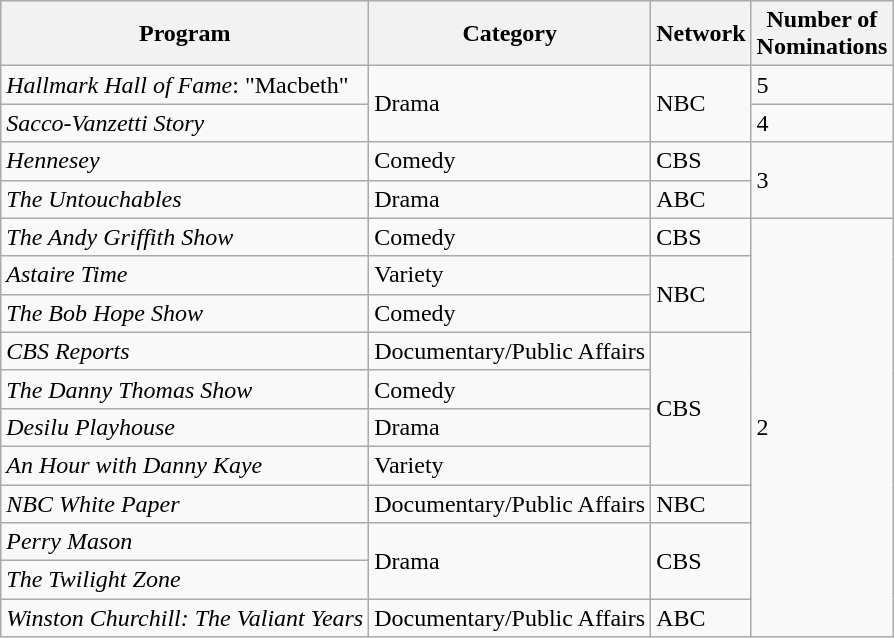<table class="wikitable">
<tr>
<th>Program</th>
<th>Category</th>
<th>Network</th>
<th>Number of<br>Nominations</th>
</tr>
<tr>
<td><em>Hallmark Hall of Fame</em>: "Macbeth"</td>
<td rowspan="2">Drama</td>
<td rowspan="2">NBC</td>
<td>5</td>
</tr>
<tr>
<td><em>Sacco-Vanzetti Story</em></td>
<td>4</td>
</tr>
<tr>
<td><em>Hennesey</em></td>
<td>Comedy</td>
<td>CBS</td>
<td rowspan="2">3</td>
</tr>
<tr>
<td><em>The Untouchables</em></td>
<td>Drama</td>
<td>ABC</td>
</tr>
<tr>
<td><em>The Andy Griffith Show</em></td>
<td>Comedy</td>
<td>CBS</td>
<td rowspan="11">2</td>
</tr>
<tr>
<td><em>Astaire Time</em></td>
<td>Variety</td>
<td rowspan="2">NBC</td>
</tr>
<tr>
<td><em>The Bob Hope Show</em></td>
<td>Comedy</td>
</tr>
<tr>
<td><em>CBS Reports</em></td>
<td>Documentary/Public Affairs</td>
<td rowspan="4">CBS</td>
</tr>
<tr>
<td><em>The Danny Thomas Show</em></td>
<td>Comedy</td>
</tr>
<tr>
<td><em>Desilu Playhouse</em></td>
<td>Drama</td>
</tr>
<tr>
<td><em>An Hour with Danny Kaye</em></td>
<td>Variety</td>
</tr>
<tr>
<td><em>NBC White Paper</em></td>
<td>Documentary/Public Affairs</td>
<td>NBC</td>
</tr>
<tr>
<td><em>Perry Mason</em></td>
<td rowspan="2">Drama</td>
<td rowspan="2">CBS</td>
</tr>
<tr>
<td><em>The Twilight Zone</em></td>
</tr>
<tr>
<td><em>Winston Churchill: The Valiant Years</em></td>
<td>Documentary/Public Affairs</td>
<td>ABC</td>
</tr>
</table>
